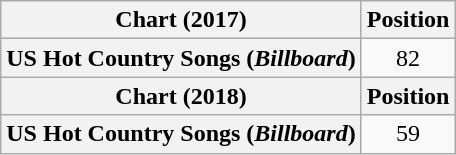<table class="wikitable plainrowheaders" style="text-align:center">
<tr>
<th scope="col">Chart (2017)</th>
<th scope="col">Position</th>
</tr>
<tr>
<th scope="row">US Hot Country Songs (<em>Billboard</em>)</th>
<td>82</td>
</tr>
<tr>
<th scope="col">Chart (2018)</th>
<th scope="col">Position</th>
</tr>
<tr>
<th scope="row">US Hot Country Songs (<em>Billboard</em>)</th>
<td>59</td>
</tr>
</table>
